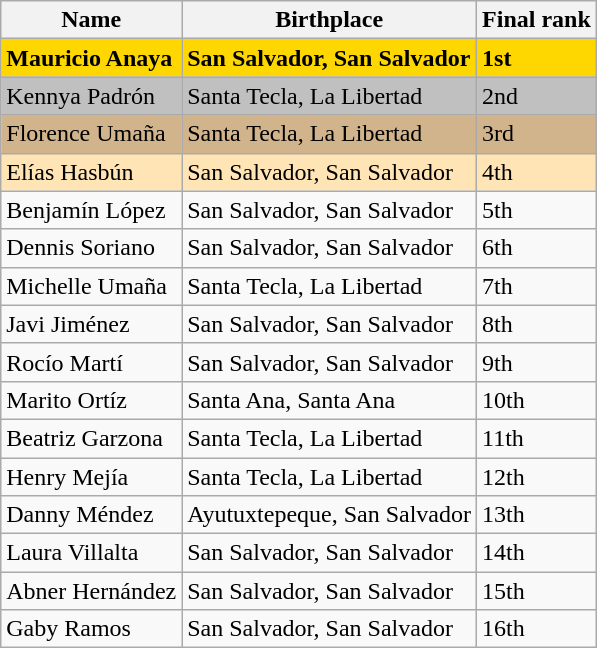<table class=wikitable>
<tr>
<th>Name</th>
<th>Birthplace</th>
<th>Final rank</th>
</tr>
<tr bgcolor=Gold>
<td><strong>Mauricio Anaya</strong></td>
<td><strong>San Salvador, San Salvador</strong></td>
<td><strong>1st</strong></td>
</tr>
<tr bgcolor=Silver>
<td>Kennya Padrón</td>
<td>Santa Tecla, La Libertad</td>
<td>2nd</td>
</tr>
<tr bgcolor=Tan>
<td>Florence Umaña</td>
<td>Santa Tecla, La Libertad</td>
<td>3rd</td>
</tr>
<tr bgcolor=Moccasin>
<td>Elías Hasbún</td>
<td>San Salvador, San Salvador</td>
<td>4th</td>
</tr>
<tr>
<td>Benjamín López</td>
<td>San Salvador, San Salvador</td>
<td>5th</td>
</tr>
<tr>
<td>Dennis Soriano</td>
<td>San Salvador, San Salvador</td>
<td>6th</td>
</tr>
<tr>
<td>Michelle Umaña</td>
<td>Santa Tecla, La Libertad</td>
<td>7th</td>
</tr>
<tr>
<td>Javi Jiménez</td>
<td>San Salvador, San Salvador</td>
<td>8th</td>
</tr>
<tr>
<td>Rocío Martí</td>
<td>San Salvador, San Salvador</td>
<td>9th</td>
</tr>
<tr>
<td>Marito Ortíz</td>
<td>Santa Ana, Santa Ana</td>
<td>10th</td>
</tr>
<tr>
<td>Beatriz Garzona</td>
<td>Santa Tecla, La Libertad</td>
<td>11th</td>
</tr>
<tr>
<td>Henry Mejía</td>
<td>Santa Tecla, La Libertad</td>
<td>12th</td>
</tr>
<tr>
<td>Danny Méndez</td>
<td>Ayutuxtepeque, San Salvador</td>
<td>13th</td>
</tr>
<tr>
<td>Laura Villalta</td>
<td>San Salvador, San Salvador</td>
<td>14th</td>
</tr>
<tr>
<td>Abner Hernández</td>
<td>San Salvador, San Salvador</td>
<td>15th</td>
</tr>
<tr>
<td>Gaby Ramos</td>
<td>San Salvador, San Salvador</td>
<td>16th</td>
</tr>
</table>
